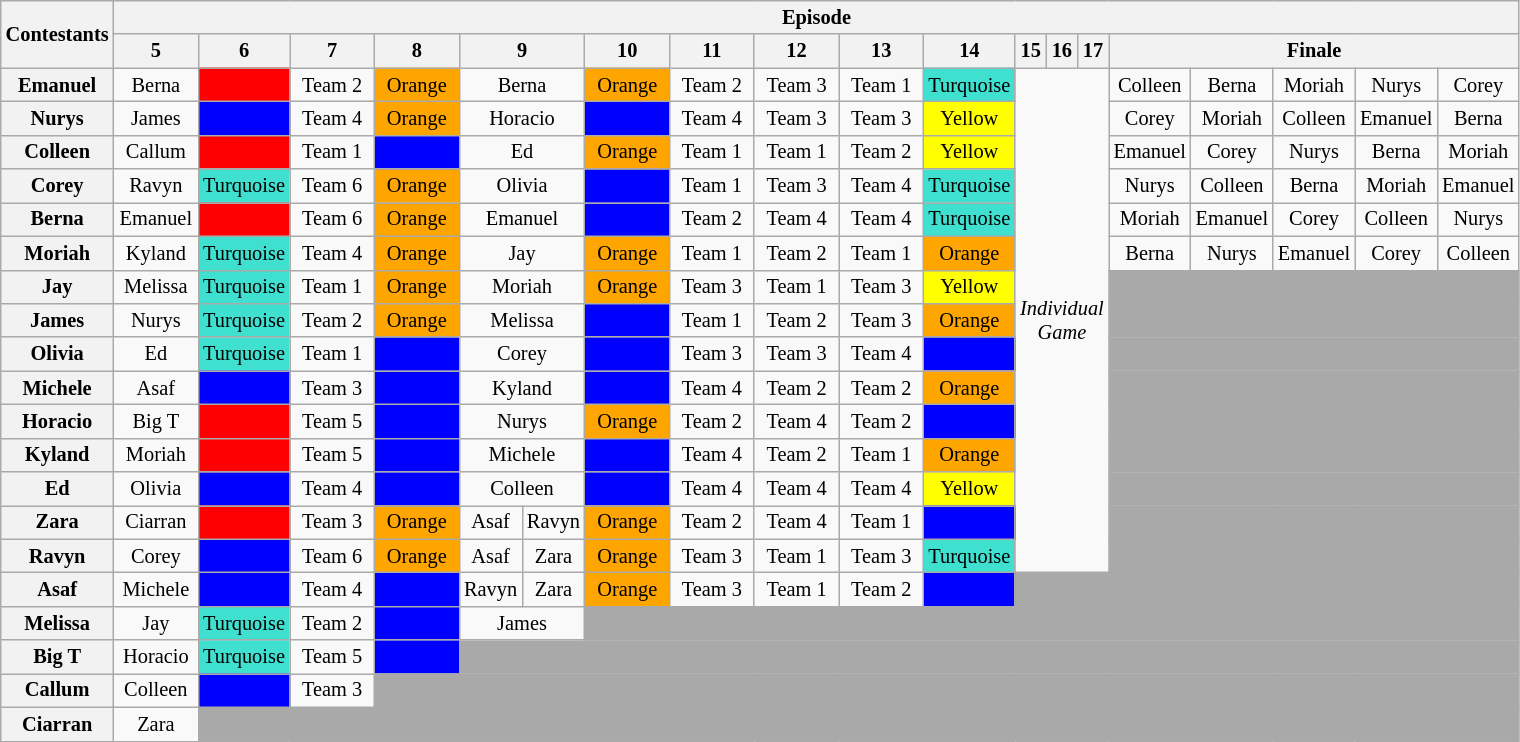<table class="wikitable" style="text-align:center; font-size:85%; white-space:nowrap;">
<tr>
<th rowspan=2>Contestants</th>
<th colspan="19">Episode</th>
</tr>
<tr>
<th scope="col" style="width:50px;">5</th>
<th scope="col" style="width:50px;">6</th>
<th scope="col" style="width:50px;">7</th>
<th scope="col" style="width:50px;">8</th>
<th colspan=2 scope="col" style="width:50px;">9</th>
<th scope="col" style="width:50px;">10</th>
<th scope="col" style="width:50px;">11</th>
<th scope="col" style="width:50px;">12</th>
<th scope="col" style="width:50px;">13</th>
<th scope="col" style="width:50px;">14</th>
<th>15</th>
<th>16</th>
<th>17</th>
<th colspan="5">Finale</th>
</tr>
<tr>
<th>Emanuel</th>
<td>Berna</td>
<td bgcolor="red" colspan="1"></td>
<td>Team 2</td>
<td bgcolor="#FFA500" colspan="1">Orange</td>
<td colspan="2">Berna</td>
<td bgcolor="#FFA500" colspan="1">Orange</td>
<td>Team 2</td>
<td>Team 3</td>
<td>Team 1</td>
<td bgcolor="turquoise" colspan="1">Turquoise</td>
<td rowspan="15" colspan="3"><em>Individual<br>Game</em></td>
<td>Colleen</td>
<td>Berna</td>
<td>Moriah</td>
<td>Nurys</td>
<td>Corey</td>
</tr>
<tr>
<th>Nurys</th>
<td>James</td>
<td bgcolor="blue" colspan="1"></td>
<td>Team 4</td>
<td bgcolor="#FFA500" colspan="1">Orange</td>
<td colspan="2">Horacio</td>
<td bgcolor="blue" colspan="1"></td>
<td>Team 4</td>
<td>Team 3</td>
<td>Team 3</td>
<td bgcolor="yellow" colspan="1">Yellow</td>
<td>Corey</td>
<td>Moriah</td>
<td>Colleen</td>
<td>Emanuel</td>
<td>Berna</td>
</tr>
<tr>
<th>Colleen</th>
<td>Callum</td>
<td bgcolor="red" colspan="1"></td>
<td>Team 1</td>
<td bgcolor="blue" colspan="1"></td>
<td colspan="2">Ed</td>
<td bgcolor="#FFA500" colspan="1">Orange</td>
<td>Team 1</td>
<td>Team 1</td>
<td>Team 2</td>
<td bgcolor="yellow" colspan="1">Yellow</td>
<td>Emanuel</td>
<td>Corey</td>
<td>Nurys</td>
<td>Berna</td>
<td>Moriah</td>
</tr>
<tr>
<th>Corey</th>
<td>Ravyn</td>
<td bgcolor="turquoise" colspan="1">Turquoise</td>
<td>Team 6</td>
<td bgcolor="#FFA500" colspan="1">Orange</td>
<td colspan="2">Olivia</td>
<td bgcolor="blue" colspan="1"></td>
<td>Team 1</td>
<td>Team 3</td>
<td>Team 4</td>
<td bgcolor="turquoise" colspan="1">Turquoise</td>
<td>Nurys</td>
<td>Colleen</td>
<td>Berna</td>
<td>Moriah</td>
<td>Emanuel</td>
</tr>
<tr>
<th>Berna</th>
<td>Emanuel</td>
<td bgcolor="red" colspan="1"></td>
<td>Team 6</td>
<td bgcolor="#FFA500" colspan="1">Orange</td>
<td colspan="2">Emanuel</td>
<td bgcolor="blue" colspan="1"></td>
<td>Team 2</td>
<td>Team 4</td>
<td>Team 4</td>
<td bgcolor="turquoise" colspan="1">Turquoise</td>
<td>Moriah</td>
<td>Emanuel</td>
<td>Corey</td>
<td>Colleen</td>
<td>Nurys</td>
</tr>
<tr>
<th>Moriah</th>
<td>Kyland</td>
<td bgcolor="turquoise" colspan="1">Turquoise</td>
<td>Team 4</td>
<td bgcolor="#FFA500" colspan="1">Orange</td>
<td colspan="2">Jay</td>
<td bgcolor="#FFA500" colspan="1">Orange</td>
<td>Team 1</td>
<td>Team 2</td>
<td>Team 1</td>
<td bgcolor="#FFA500" colspan="1">Orange</td>
<td>Berna</td>
<td>Nurys</td>
<td>Emanuel</td>
<td>Corey</td>
<td>Colleen</td>
</tr>
<tr>
<th>Jay</th>
<td>Melissa</td>
<td bgcolor="turquoise" colspan="1">Turquoise</td>
<td>Team 1</td>
<td bgcolor="#FFA500" colspan="1">Orange</td>
<td colspan="2">Moriah</td>
<td bgcolor="#FFA500" colspan="1">Orange</td>
<td>Team 3</td>
<td>Team 1</td>
<td>Team 3</td>
<td bgcolor="yellow" colspan="1">Yellow</td>
<td colspan="5" style="background:darkgray"></td>
</tr>
<tr>
<th>James</th>
<td>Nurys</td>
<td bgcolor="turquoise" colspan="1">Turquoise</td>
<td>Team 2</td>
<td bgcolor="#FFA500" colspan="1">Orange</td>
<td colspan="2">Melissa</td>
<td bgcolor="blue" colspan="1"></td>
<td>Team 1</td>
<td>Team 2</td>
<td>Team 3</td>
<td bgcolor="#FFA500" colspan="1">Orange</td>
<td colspan="5" style="background:darkgray"></td>
</tr>
<tr>
<th>Olivia</th>
<td>Ed</td>
<td bgcolor="turquoise" colspan="1">Turquoise</td>
<td>Team 1</td>
<td bgcolor="blue" colspan="1"></td>
<td colspan="2">Corey</td>
<td bgcolor="blue" colspan="1"></td>
<td>Team 3</td>
<td>Team 3</td>
<td>Team 4</td>
<td bgcolor="blue" colspan="1"></td>
<td colspan="5" style="background:darkgray"></td>
</tr>
<tr>
<th>Michele</th>
<td>Asaf</td>
<td bgcolor="blue" colspan="1"></td>
<td>Team 3</td>
<td bgcolor="blue" colspan="1"></td>
<td colspan="2">Kyland</td>
<td bgcolor="blue" colspan="1"></td>
<td>Team 4</td>
<td>Team 2</td>
<td>Team 2</td>
<td bgcolor="#FFA500" colspan="1">Orange</td>
<td colspan="5" style="background:darkgray"></td>
</tr>
<tr>
<th>Horacio</th>
<td>Big T</td>
<td bgcolor="red" colspan="1"></td>
<td>Team 5</td>
<td bgcolor="blue" colspan="1"></td>
<td colspan="2">Nurys</td>
<td bgcolor="#FFA500" colspan="1">Orange</td>
<td>Team 2</td>
<td>Team 4</td>
<td>Team 2</td>
<td bgcolor="blue" colspan="1"></td>
<td colspan="5" style="background:darkgray"></td>
</tr>
<tr>
<th>Kyland</th>
<td>Moriah</td>
<td bgcolor="red" colspan="1"></td>
<td>Team 5</td>
<td bgcolor="blue" colspan="1"></td>
<td colspan="2">Michele</td>
<td bgcolor="blue" colspan="1"></td>
<td>Team 4</td>
<td>Team 2</td>
<td>Team 1</td>
<td bgcolor="#FFA500" colspan="1">Orange</td>
<td colspan="5" style="background:darkgray"></td>
</tr>
<tr>
<th>Ed</th>
<td>Olivia</td>
<td bgcolor="blue" colspan="1"></td>
<td>Team 4</td>
<td bgcolor="blue" colspan="1"></td>
<td colspan="2">Colleen</td>
<td bgcolor="blue" colspan="1"></td>
<td>Team 4</td>
<td>Team 4</td>
<td>Team 4</td>
<td bgcolor="yellow" colspan="1">Yellow</td>
<td colspan="5" style="background:darkgray"></td>
</tr>
<tr>
<th>Zara</th>
<td>Ciarran</td>
<td bgcolor="red" colspan="1"></td>
<td>Team 3</td>
<td bgcolor="#FFA500" colspan="1">Orange</td>
<td>Asaf</td>
<td>Ravyn</td>
<td bgcolor="#FFA500" colspan="1">Orange</td>
<td>Team 2</td>
<td>Team 4</td>
<td>Team 1</td>
<td bgcolor="blue" colspan="1"></td>
<td colspan="5" style="background:darkgray"></td>
</tr>
<tr>
<th>Ravyn</th>
<td>Corey</td>
<td bgcolor="blue" colspan="1"></td>
<td>Team 6</td>
<td bgcolor="#FFA500" colspan="1">Orange</td>
<td>Asaf</td>
<td>Zara</td>
<td bgcolor="#FFA500" colspan="1">Orange</td>
<td>Team 3</td>
<td>Team 1</td>
<td>Team 3</td>
<td bgcolor="turquoise" colspan="1">Turquoise</td>
<td colspan="5" style="background:darkgray"></td>
</tr>
<tr>
<th>Asaf</th>
<td>Michele</td>
<td bgcolor="blue" colspan="1"></td>
<td>Team 4</td>
<td bgcolor="blue" colspan="1"></td>
<td>Ravyn</td>
<td>Zara</td>
<td bgcolor="#FFA500" colspan="1">Orange</td>
<td>Team 3</td>
<td>Team 1</td>
<td>Team 2</td>
<td bgcolor="blue" colspan="1"></td>
<td colspan="8" style="background:darkgray"></td>
</tr>
<tr>
<th>Melissa</th>
<td>Jay</td>
<td bgcolor="turquoise" colspan="1">Turquoise</td>
<td>Team 2</td>
<td bgcolor="blue" colspan="1"></td>
<td colspan="2">James</td>
<td colspan="13" style="background:darkgray"></td>
</tr>
<tr>
<th>Big T</th>
<td>Horacio</td>
<td bgcolor="turquoise" colspan="1">Turquoise</td>
<td>Team 5</td>
<td bgcolor="blue" colspan="1"></td>
<td colspan="15" style="background:darkgray"></td>
</tr>
<tr>
<th>Callum</th>
<td>Colleen</td>
<td bgcolor="blue" colspan="1"></td>
<td>Team 3</td>
<td colspan="16" style="background:darkgray"></td>
</tr>
<tr>
<th>Ciarran</th>
<td>Zara</td>
<td colspan="18" style="background:darkgray"></td>
</tr>
</table>
